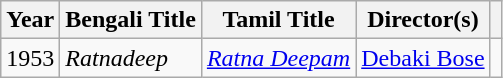<table class="wikitable">
<tr>
<th>Year</th>
<th>Bengali Title</th>
<th>Tamil Title</th>
<th>Director(s)</th>
<th class="unsortable"></th>
</tr>
<tr>
<td>1953</td>
<td><em>Ratnadeep</em></td>
<td><em><a href='#'>Ratna Deepam</a></em></td>
<td><a href='#'>Debaki Bose</a></td>
<td style="text-align:center;"></td>
</tr>
</table>
